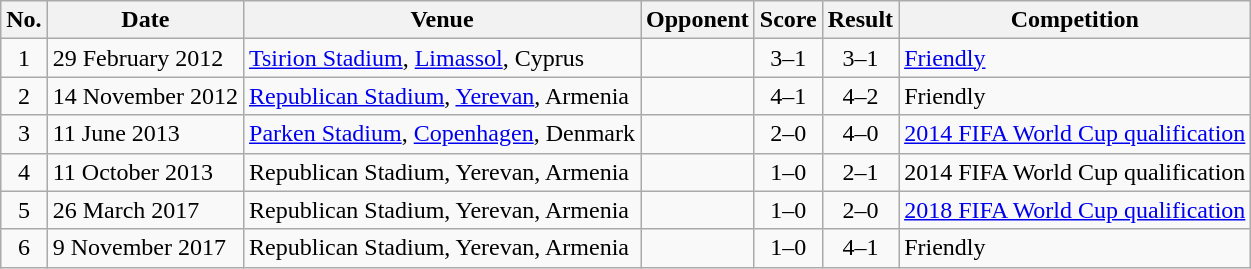<table class="wikitable sortable">
<tr>
<th scope="col">No.</th>
<th scope="col">Date</th>
<th scope="col">Venue</th>
<th scope="col">Opponent</th>
<th scope="col">Score</th>
<th scope="col">Result</th>
<th scope="col">Competition</th>
</tr>
<tr>
<td align="center">1</td>
<td>29 February 2012</td>
<td><a href='#'>Tsirion Stadium</a>, <a href='#'>Limassol</a>, Cyprus</td>
<td></td>
<td align="center">3–1</td>
<td align="center">3–1</td>
<td><a href='#'>Friendly</a></td>
</tr>
<tr>
<td align="center">2</td>
<td>14 November 2012</td>
<td><a href='#'>Republican Stadium</a>, <a href='#'>Yerevan</a>, Armenia</td>
<td></td>
<td align="center">4–1</td>
<td align="center">4–2</td>
<td>Friendly</td>
</tr>
<tr>
<td align="center">3</td>
<td>11 June 2013</td>
<td><a href='#'>Parken Stadium</a>, <a href='#'>Copenhagen</a>, Denmark</td>
<td></td>
<td align="center">2–0</td>
<td align="center">4–0</td>
<td><a href='#'>2014 FIFA World Cup qualification</a></td>
</tr>
<tr>
<td align="center">4</td>
<td>11 October 2013</td>
<td>Republican Stadium, Yerevan, Armenia</td>
<td></td>
<td align="center">1–0</td>
<td align="center">2–1</td>
<td>2014 FIFA World Cup qualification</td>
</tr>
<tr>
<td align="center">5</td>
<td>26 March 2017</td>
<td>Republican Stadium, Yerevan, Armenia</td>
<td></td>
<td align="center">1–0</td>
<td align="center">2–0</td>
<td><a href='#'>2018 FIFA World Cup qualification</a></td>
</tr>
<tr>
<td align="center">6</td>
<td>9 November 2017</td>
<td>Republican Stadium, Yerevan, Armenia</td>
<td></td>
<td align="center">1–0</td>
<td align="center">4–1</td>
<td>Friendly</td>
</tr>
</table>
